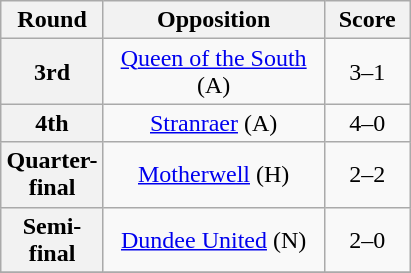<table class="wikitable plainrowheaders" style="text-align:center;margin-left:1em;float:right">
<tr>
<th width="60">Round</th>
<th width="140">Opposition</th>
<th width="50">Score</th>
</tr>
<tr>
<th scope=row style="text-align:center">3rd</th>
<td><a href='#'>Queen of the South</a> (A)</td>
<td>3–1</td>
</tr>
<tr>
<th scope=row style="text-align:center">4th</th>
<td><a href='#'>Stranraer</a> (A)</td>
<td>4–0</td>
</tr>
<tr>
<th scope=row style="text-align:center">Quarter-final</th>
<td><a href='#'>Motherwell</a> (H)</td>
<td>2–2</td>
</tr>
<tr>
<th scope=row style="text-align:center">Semi-final</th>
<td><a href='#'>Dundee United</a> (N)</td>
<td>2–0</td>
</tr>
<tr>
</tr>
</table>
